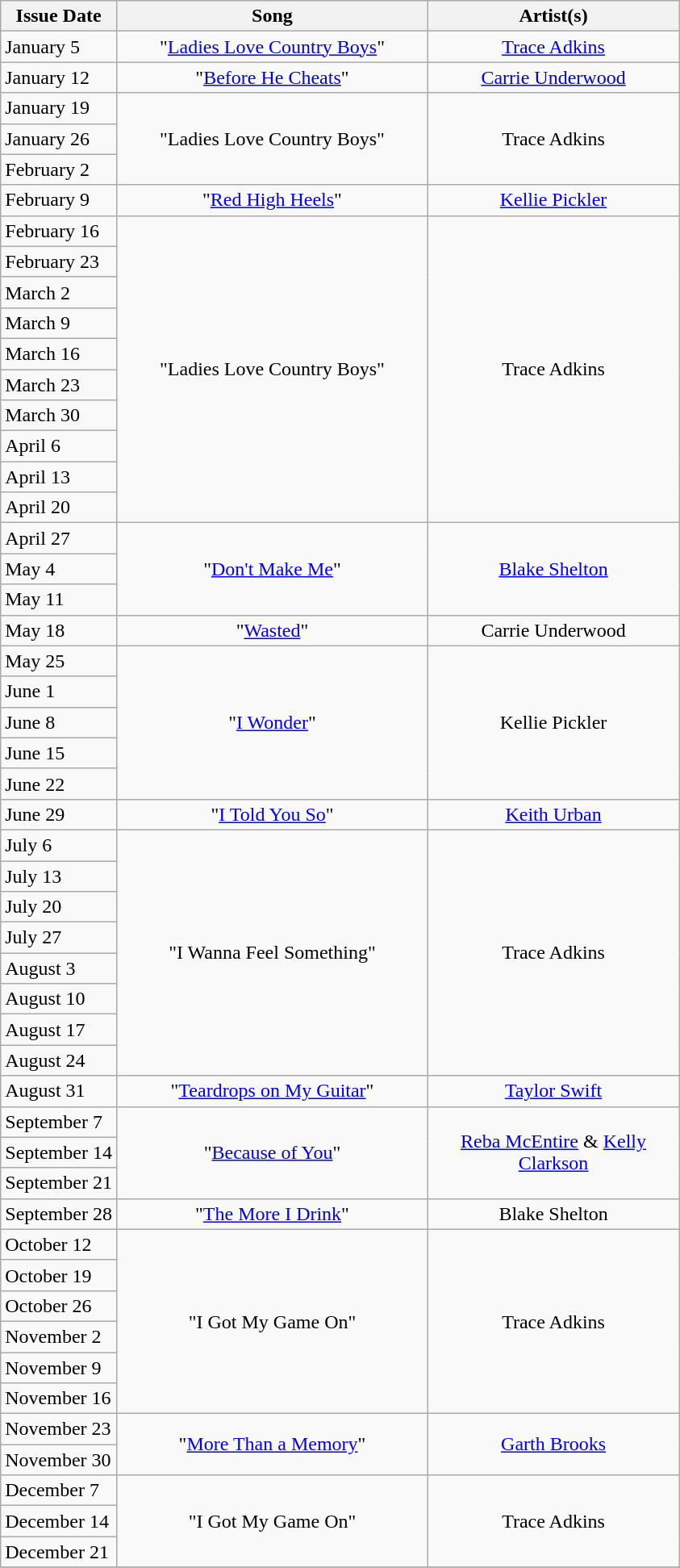<table class="wikitable">
<tr>
<th align="left">Issue Date</th>
<th align="center" width="250">Song</th>
<th align="center" width="200">Artist(s)</th>
</tr>
<tr>
<td align="left">January 5</td>
<td align="center">"<a href='#'>Ladies Love Country Boys</a>"</td>
<td align="center"><a href='#'>Trace Adkins</a></td>
</tr>
<tr>
<td align="left">January 12</td>
<td align="center">"<a href='#'>Before He Cheats</a>"</td>
<td align="center"><a href='#'>Carrie Underwood</a></td>
</tr>
<tr>
<td align="left">January 19</td>
<td align="center" rowspan="3">"Ladies Love Country Boys"</td>
<td align="center" rowspan="3">Trace Adkins</td>
</tr>
<tr>
<td align="left">January 26</td>
</tr>
<tr>
<td align="left">February 2</td>
</tr>
<tr>
<td align="left">February 9</td>
<td align="center">"<a href='#'>Red High Heels</a>"</td>
<td align="center"><a href='#'>Kellie Pickler</a></td>
</tr>
<tr>
<td align="left">February 16</td>
<td align="center" rowspan="10">"Ladies Love Country Boys"</td>
<td align="center" rowspan="10">Trace Adkins</td>
</tr>
<tr>
<td align="left">February 23</td>
</tr>
<tr>
<td align="left">March 2</td>
</tr>
<tr>
<td align="left">March 9</td>
</tr>
<tr>
<td align="left">March 16</td>
</tr>
<tr>
<td align="left">March 23</td>
</tr>
<tr>
<td align="left">March 30</td>
</tr>
<tr>
<td align="left">April 6</td>
</tr>
<tr>
<td align="left">April 13</td>
</tr>
<tr>
<td align="left">April 20</td>
</tr>
<tr>
<td align="left">April 27</td>
<td align="center" rowspan="3">"<a href='#'>Don't Make Me</a>"</td>
<td align="center" rowspan="3"><a href='#'>Blake Shelton</a></td>
</tr>
<tr>
<td align="left">May 4</td>
</tr>
<tr>
<td align="left">May 11</td>
</tr>
<tr>
<td align="left">May 18</td>
<td align="center">"<a href='#'>Wasted</a>"</td>
<td align="center">Carrie Underwood</td>
</tr>
<tr>
<td align="left">May 25</td>
<td align="center" rowspan="5">"<a href='#'>I Wonder</a>"</td>
<td align="center" rowspan="5">Kellie Pickler</td>
</tr>
<tr>
<td align="left">June 1</td>
</tr>
<tr>
<td align="left">June 8</td>
</tr>
<tr>
<td align="left">June 15</td>
</tr>
<tr>
<td align="left">June 22</td>
</tr>
<tr>
<td align="left">June 29</td>
<td align="center">"<a href='#'>I Told You So</a>"</td>
<td align="center"><a href='#'>Keith Urban</a></td>
</tr>
<tr>
<td align="left">July 6</td>
<td align="center" rowspan="8">"I Wanna Feel Something"</td>
<td align="center" rowspan="8">Trace Adkins</td>
</tr>
<tr>
<td align="left">July 13</td>
</tr>
<tr>
<td align="left">July 20</td>
</tr>
<tr>
<td align="left">July 27</td>
</tr>
<tr>
<td align="left">August 3</td>
</tr>
<tr>
<td align="left">August 10</td>
</tr>
<tr>
<td align="left">August 17</td>
</tr>
<tr>
<td align="left">August 24</td>
</tr>
<tr>
<td align="left">August 31</td>
<td align="center">"<a href='#'>Teardrops on My Guitar</a>"</td>
<td align="center"><a href='#'>Taylor Swift</a></td>
</tr>
<tr>
<td align="left">September 7</td>
<td align="center" rowspan="3">"<a href='#'>Because of You</a>"</td>
<td align="center" rowspan="3"><a href='#'>Reba McEntire</a> & <a href='#'>Kelly Clarkson</a></td>
</tr>
<tr>
<td align="left">September 14</td>
</tr>
<tr>
<td align="left">September 21</td>
</tr>
<tr>
<td align="left">September 28</td>
<td align="center">"<a href='#'>The More I Drink</a>"</td>
<td align="center">Blake Shelton</td>
</tr>
<tr>
<td align="left">October 12</td>
<td align="center" rowspan="6">"I Got My Game On"</td>
<td align="center" rowspan="6">Trace Adkins</td>
</tr>
<tr>
<td align="left">October 19</td>
</tr>
<tr>
<td align="left">October 26</td>
</tr>
<tr>
<td align="left">November 2</td>
</tr>
<tr>
<td align="left">November 9</td>
</tr>
<tr>
<td align="left">November 16</td>
</tr>
<tr>
<td align="left">November 23</td>
<td align="center" rowspan="2">"<a href='#'>More Than a Memory</a>"</td>
<td align="center" rowspan="2"><a href='#'>Garth Brooks</a></td>
</tr>
<tr>
<td align="left">November 30</td>
</tr>
<tr>
<td align="left">December 7</td>
<td align="center" rowspan="3">"I Got My Game On"</td>
<td align="center" rowspan="3">Trace Adkins</td>
</tr>
<tr>
<td align="left">December 14</td>
</tr>
<tr>
<td align="left">December 21</td>
</tr>
<tr>
</tr>
</table>
